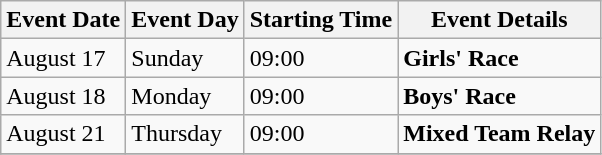<table class="wikitable">
<tr>
<th>Event Date</th>
<th>Event Day</th>
<th>Starting Time</th>
<th>Event Details</th>
</tr>
<tr>
<td>August 17</td>
<td>Sunday</td>
<td>09:00</td>
<td><strong>Girls' Race</strong></td>
</tr>
<tr>
<td>August 18</td>
<td>Monday</td>
<td>09:00</td>
<td><strong>Boys' Race</strong></td>
</tr>
<tr>
<td>August 21</td>
<td>Thursday</td>
<td>09:00</td>
<td><strong>Mixed Team Relay</strong></td>
</tr>
<tr>
</tr>
</table>
